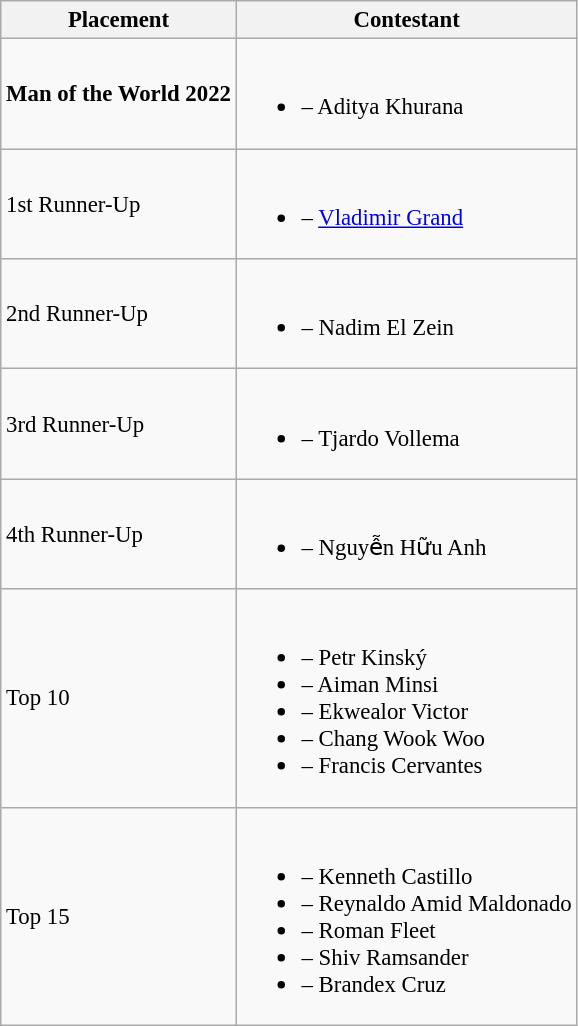<table class="wikitable sortable" style="font-size: 95%;">
<tr>
<th>Placement</th>
<th>Contestant</th>
</tr>
<tr>
<td><strong>Man of the World 2022</strong></td>
<td><br><ul><li> – Aditya Khurana </li></ul></td>
</tr>
<tr>
<td>1st Runner-Up</td>
<td><br><ul><li> – <a href='#'>Vladimir Grand</a></li></ul></td>
</tr>
<tr>
<td>2nd Runner-Up</td>
<td><br><ul><li> – Nadim El Zein</li></ul></td>
</tr>
<tr>
<td>3rd Runner-Up</td>
<td><br><ul><li> – Tjardo Vollema</li></ul></td>
</tr>
<tr>
<td>4th Runner-Up</td>
<td><br><ul><li> – Nguyễn Hữu Anh</li></ul></td>
</tr>
<tr>
<td>Top 10</td>
<td><br><ul><li> – Petr Kinský</li><li> – Aiman Minsi</li><li> – Ekwealor Victor</li><li> – Chang Wook Woo</li><li> – Francis Cervantes</li></ul></td>
</tr>
<tr>
<td>Top 15</td>
<td><br><ul><li> – Kenneth Castillo</li><li> – Reynaldo Amid Maldonado</li><li> – Roman Fleet</li><li> – Shiv Ramsander</li><li> – Brandex Cruz</li></ul></td>
</tr>
</table>
